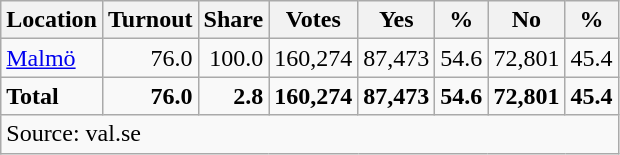<table class="wikitable sortable" style=text-align:right>
<tr>
<th>Location</th>
<th>Turnout</th>
<th>Share</th>
<th>Votes</th>
<th>Yes</th>
<th>%</th>
<th>No</th>
<th>%</th>
</tr>
<tr>
<td align=left><a href='#'>Malmö</a></td>
<td>76.0</td>
<td>100.0</td>
<td>160,274</td>
<td>87,473</td>
<td>54.6</td>
<td>72,801</td>
<td>45.4</td>
</tr>
<tr>
<td align=left><strong>Total</strong></td>
<td><strong>76.0</strong></td>
<td><strong>2.8</strong></td>
<td><strong>160,274</strong></td>
<td><strong>87,473</strong></td>
<td><strong>54.6</strong></td>
<td><strong>72,801</strong></td>
<td><strong>45.4</strong></td>
</tr>
<tr>
<td align=left colspan=8>Source: val.se </td>
</tr>
</table>
